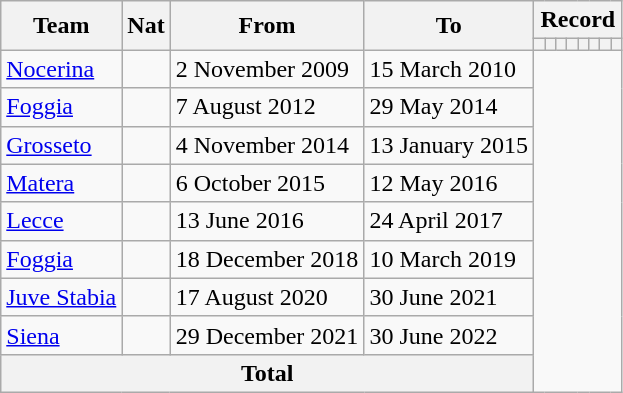<table class="wikitable" style="text-align: center">
<tr>
<th rowspan="2">Team</th>
<th rowspan="2">Nat</th>
<th rowspan="2">From</th>
<th rowspan="2">To</th>
<th colspan="8">Record</th>
</tr>
<tr>
<th></th>
<th></th>
<th></th>
<th></th>
<th></th>
<th></th>
<th></th>
<th></th>
</tr>
<tr>
<td align=left><a href='#'>Nocerina</a></td>
<td></td>
<td align=left>2 November 2009</td>
<td align=left>15 March 2010<br></td>
</tr>
<tr>
<td align=left><a href='#'>Foggia</a></td>
<td></td>
<td align=left>7 August 2012</td>
<td align=left>29 May 2014<br></td>
</tr>
<tr>
<td align=left><a href='#'>Grosseto</a></td>
<td></td>
<td align=left>4 November 2014</td>
<td align=left>13 January 2015<br></td>
</tr>
<tr>
<td align=left><a href='#'>Matera</a></td>
<td></td>
<td align=left>6 October 2015</td>
<td align=left>12 May 2016<br></td>
</tr>
<tr>
<td align=left><a href='#'>Lecce</a></td>
<td></td>
<td align=left>13 June 2016</td>
<td align=left>24 April 2017<br></td>
</tr>
<tr>
<td align=left><a href='#'>Foggia</a></td>
<td></td>
<td align=left>18 December 2018</td>
<td align=left>10 March 2019<br></td>
</tr>
<tr>
<td align=left><a href='#'>Juve Stabia</a></td>
<td></td>
<td align=left>17 August 2020</td>
<td align=left>30 June 2021<br></td>
</tr>
<tr>
<td align=left><a href='#'>Siena</a></td>
<td></td>
<td align=left>29 December 2021</td>
<td align=left>30 June 2022<br></td>
</tr>
<tr>
<th colspan="4">Total<br></th>
</tr>
</table>
